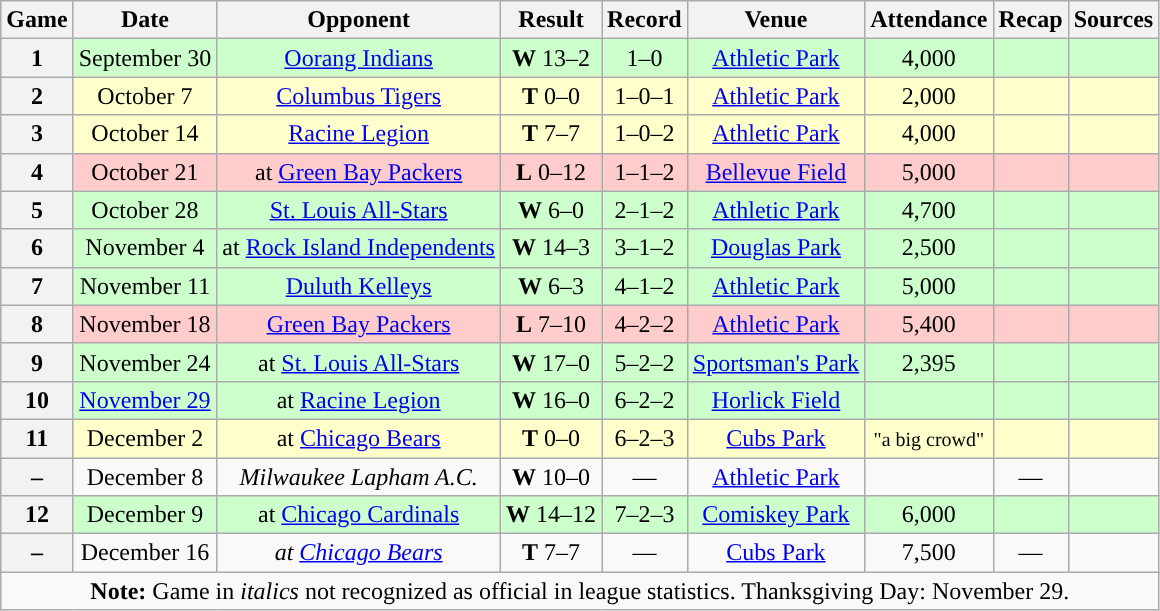<table class="wikitable" style="text-align:center">
<tr>
<th>Game</th>
<th>Date</th>
<th>Opponent</th>
<th>Result</th>
<th>Record</th>
<th>Venue</th>
<th>Attendance</th>
<th>Recap</th>
<th>Sources</th>
</tr>
<tr style="background:#cfc">
<th>1</th>
<td>September 30</td>
<td><a href='#'>Oorang Indians</a></td>
<td><strong>W</strong> 13–2</td>
<td>1–0</td>
<td><a href='#'>Athletic Park</a></td>
<td>4,000</td>
<td></td>
<td></td>
</tr>
<tr style="background:#ffc">
<th>2</th>
<td>October 7</td>
<td><a href='#'>Columbus Tigers</a></td>
<td><strong>T</strong> 0–0</td>
<td>1–0–1</td>
<td><a href='#'>Athletic Park</a></td>
<td>2,000</td>
<td></td>
<td></td>
</tr>
<tr style="background:#ffc">
<th>3</th>
<td>October 14</td>
<td><a href='#'>Racine Legion</a></td>
<td><strong>T</strong> 7–7</td>
<td>1–0–2</td>
<td><a href='#'>Athletic Park</a></td>
<td>4,000</td>
<td></td>
<td></td>
</tr>
<tr style="background:#fcc">
<th>4</th>
<td>October 21</td>
<td>at <a href='#'>Green Bay Packers</a></td>
<td><strong>L</strong> 0–12</td>
<td>1–1–2</td>
<td><a href='#'>Bellevue Field</a></td>
<td>5,000</td>
<td></td>
<td></td>
</tr>
<tr style="background:#cfc">
<th>5</th>
<td>October 28</td>
<td><a href='#'>St. Louis All-Stars</a></td>
<td><strong>W</strong> 6–0</td>
<td>2–1–2</td>
<td><a href='#'>Athletic Park</a></td>
<td>4,700 </td>
<td></td>
<td></td>
</tr>
<tr style="background:#cfc">
<th>6</th>
<td>November 4</td>
<td>at <a href='#'>Rock Island Independents</a></td>
<td><strong>W</strong> 14–3</td>
<td>3–1–2</td>
<td><a href='#'>Douglas Park</a></td>
<td>2,500</td>
<td></td>
<td></td>
</tr>
<tr style="background:#cfc">
<th>7</th>
<td>November 11</td>
<td><a href='#'>Duluth Kelleys</a></td>
<td><strong>W</strong> 6–3</td>
<td>4–1–2</td>
<td><a href='#'>Athletic Park</a></td>
<td>5,000</td>
<td></td>
<td></td>
</tr>
<tr style="background:#fcc">
<th>8</th>
<td>November 18</td>
<td><a href='#'>Green Bay Packers</a></td>
<td><strong>L</strong> 7–10</td>
<td>4–2–2</td>
<td><a href='#'>Athletic Park</a></td>
<td>5,400</td>
<td></td>
<td></td>
</tr>
<tr style="background:#cfc">
<th>9</th>
<td>November 24</td>
<td>at <a href='#'>St. Louis All-Stars</a></td>
<td><strong>W</strong> 17–0</td>
<td>5–2–2</td>
<td><a href='#'>Sportsman's Park</a></td>
<td>2,395</td>
<td></td>
<td></td>
</tr>
<tr style="background:#cfc">
<th>10</th>
<td><a href='#'>November 29</a></td>
<td>at <a href='#'>Racine Legion</a></td>
<td><strong>W</strong> 16–0</td>
<td>6–2–2</td>
<td><a href='#'>Horlick Field</a></td>
<td></td>
<td></td>
<td></td>
</tr>
<tr style="background:#ffc">
<th>11</th>
<td>December 2</td>
<td>at <a href='#'>Chicago Bears</a></td>
<td><strong>T</strong> 0–0</td>
<td>6–2–3</td>
<td><a href='#'>Cubs Park</a></td>
<td><small>"a big crowd"</small></td>
<td></td>
<td></td>
</tr>
<tr>
<th>–</th>
<td>December 8</td>
<td><em>Milwaukee Lapham A.C.</em></td>
<td><strong>W</strong> 10–0</td>
<td>—</td>
<td><a href='#'>Athletic Park</a></td>
<td></td>
<td>—</td>
<td></td>
</tr>
<tr style="background:#cfc">
<th>12</th>
<td>December 9</td>
<td>at <a href='#'>Chicago Cardinals</a></td>
<td><strong>W</strong> 14–12</td>
<td>7–2–3</td>
<td><a href='#'>Comiskey Park</a></td>
<td>6,000</td>
<td></td>
<td></td>
</tr>
<tr>
<th>–</th>
<td>December 16</td>
<td><em>at <a href='#'>Chicago Bears</a></em></td>
<td><strong>T</strong> 7–7</td>
<td>—</td>
<td><a href='#'>Cubs Park</a></td>
<td>7,500</td>
<td>—</td>
<td></td>
</tr>
<tr>
<td colspan="10"><strong>Note:</strong> Game in <em>italics</em> not recognized as official in league statistics. Thanksgiving Day: November 29.</td>
</tr>
</table>
